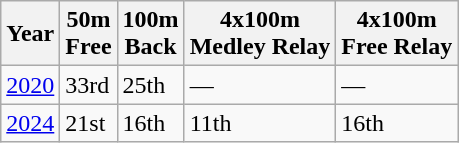<table class="wikitable">
<tr>
<th>Year</th>
<th>50m<br>Free</th>
<th>100m<br>Back</th>
<th>4x100m<br>Medley Relay</th>
<th>4x100m<br>Free Relay</th>
</tr>
<tr>
<td><a href='#'>2020</a></td>
<td>33rd</td>
<td>25th</td>
<td>—</td>
<td>—</td>
</tr>
<tr>
<td><a href='#'>2024</a></td>
<td>21st</td>
<td>16th</td>
<td>11th</td>
<td>16th</td>
</tr>
</table>
